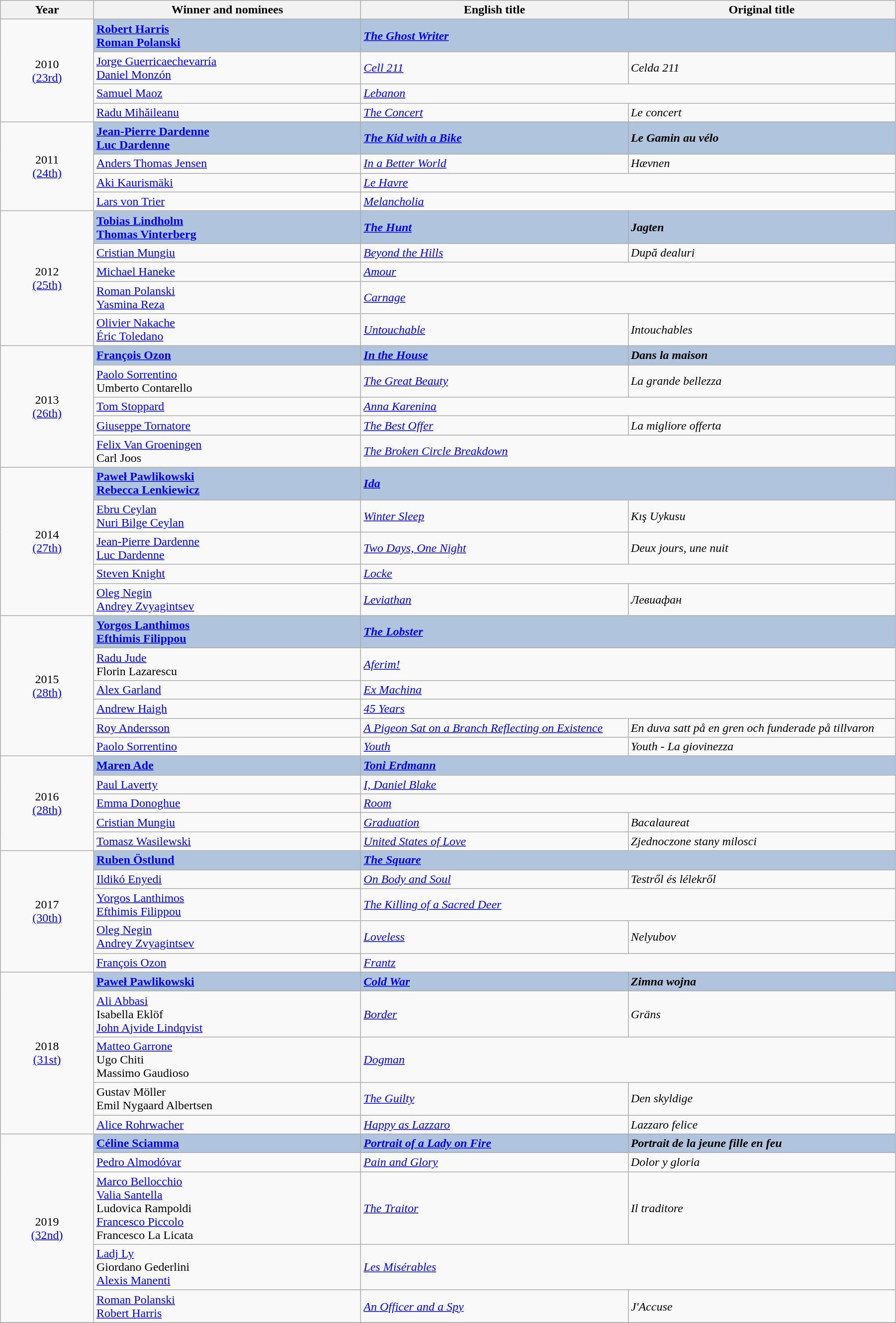<table class="wikitable" width="95%" cellpadding="5">
<tr>
<th width="100"><strong>Year</strong></th>
<th width="300"><strong>Winner and nominees</strong></th>
<th width="300"><strong>English title</strong></th>
<th width="300"><strong>Original title</strong></th>
</tr>
<tr>
<td rowspan="4" style="text-align:center;">2010<br><a href='#'>(23rd)</a><br></td>
<td style="background:#B0C4DE;"><strong><a href='#'>Robert Harris</a> <br>  <a href='#'>Roman Polanski</a></strong></td>
<td colspan="2" style="background:#B0C4DE;"><strong><em><a href='#'>The Ghost Writer</a></em></strong></td>
</tr>
<tr>
<td><a href='#'>Jorge Guerricaechevarría</a> <br> <a href='#'>Daniel Monzón</a></td>
<td><em><a href='#'>Cell 211</a></em></td>
<td><em>Celda 211</em></td>
</tr>
<tr>
<td><a href='#'>Samuel Maoz</a></td>
<td colspan="2"><em><a href='#'>Lebanon</a></em></td>
</tr>
<tr>
<td><a href='#'>Radu Mihăileanu</a></td>
<td><em><a href='#'>The Concert</a></em></td>
<td><em>Le concert</em></td>
</tr>
<tr>
<td rowspan="4" style="text-align:center;">2011<br><a href='#'>(24th)</a><br></td>
<td style="background:#B0C4DE;"><strong><a href='#'>Jean-Pierre Dardenne</a><br> <a href='#'>Luc Dardenne</a></strong></td>
<td style="background:#B0C4DE;"><strong><em><a href='#'>The Kid with a Bike</a></em></strong></td>
<td style="background:#B0C4DE;"><strong><em>Le Gamin au vélo</em></strong></td>
</tr>
<tr>
<td><a href='#'>Anders Thomas Jensen</a></td>
<td><em><a href='#'>In a Better World</a></em></td>
<td><em>Hævnen</em></td>
</tr>
<tr>
<td><a href='#'>Aki Kaurismäki</a></td>
<td colspan="2"><em><a href='#'>Le Havre</a></em></td>
</tr>
<tr>
<td><a href='#'>Lars von Trier</a></td>
<td colspan="2"><em><a href='#'>Melancholia</a></em></td>
</tr>
<tr>
<td rowspan="5" style="text-align:center;">2012<br><a href='#'>(25th)</a><br></td>
<td style="background:#B0C4DE;"><strong><a href='#'>Tobias Lindholm</a><br> <a href='#'>Thomas Vinterberg</a></strong></td>
<td style="background:#B0C4DE;"><strong><em><a href='#'>The Hunt</a></em></strong></td>
<td style="background:#B0C4DE;"><strong><em>Jagten</em></strong></td>
</tr>
<tr>
<td><a href='#'>Cristian Mungiu</a></td>
<td><em><a href='#'>Beyond the Hills</a></em></td>
<td><em>După dealuri</em></td>
</tr>
<tr>
<td><a href='#'>Michael Haneke</a></td>
<td colspan="2"><em><a href='#'>Amour</a></em></td>
</tr>
<tr>
<td><a href='#'>Roman Polanski</a> <br> <a href='#'>Yasmina Reza</a></td>
<td colspan="2"><em><a href='#'>Carnage</a></em></td>
</tr>
<tr>
<td><a href='#'>Olivier Nakache</a><br> <a href='#'>Éric Toledano</a></td>
<td><em><a href='#'>Untouchable</a></em></td>
<td><em>Intouchables</em></td>
</tr>
<tr>
<td rowspan="5" style="text-align:center;">2013<br><a href='#'>(26th)</a><br></td>
<td style="background:#B0C4DE;"><strong><a href='#'>François Ozon</a></strong></td>
<td style="background:#B0C4DE;"><strong><em><a href='#'>In the House</a></em></strong></td>
<td style="background:#B0C4DE;"><strong><em>Dans la maison</em></strong></td>
</tr>
<tr>
<td><a href='#'>Paolo Sorrentino</a><br> Umberto Contarello</td>
<td><em><a href='#'>The Great Beauty</a></em></td>
<td><em>La grande bellezza</em></td>
</tr>
<tr>
<td><a href='#'>Tom Stoppard</a></td>
<td colspan="2"><em><a href='#'>Anna Karenina</a></em></td>
</tr>
<tr>
<td><a href='#'>Giuseppe Tornatore</a></td>
<td><em><a href='#'>The Best Offer</a></em></td>
<td><em>La migliore offerta</em></td>
</tr>
<tr>
<td><a href='#'>Felix Van Groeningen</a><br> Carl Joos</td>
<td colspan="2"><em><a href='#'>The Broken Circle Breakdown</a></em></td>
</tr>
<tr>
<td rowspan="5" style="text-align:center;">2014<br><a href='#'>(27th)</a><br></td>
<td style="background:#B0C4DE;"><strong><a href='#'>Paweł Pawlikowski</a><br> <a href='#'>Rebecca Lenkiewicz</a></strong></td>
<td colspan="2" style="background:#B0C4DE;"><strong><em><a href='#'>Ida</a></em></strong></td>
</tr>
<tr>
<td><a href='#'>Ebru Ceylan</a><br> <a href='#'>Nuri Bilge Ceylan</a></td>
<td><em><a href='#'>Winter Sleep</a></em></td>
<td><em>Kış Uykusu</em></td>
</tr>
<tr>
<td><a href='#'>Jean-Pierre Dardenne</a><br> <a href='#'>Luc Dardenne</a></td>
<td><em><a href='#'>Two Days, One Night</a></em></td>
<td><em>Deux jours, une nuit</em></td>
</tr>
<tr>
<td><a href='#'>Steven Knight</a></td>
<td colspan="2"><em><a href='#'>Locke</a></em></td>
</tr>
<tr>
<td><a href='#'>Oleg Negin</a><br> <a href='#'>Andrey Zvyagintsev</a></td>
<td><em><a href='#'>Leviathan</a></em></td>
<td><em>Левиафан</em></td>
</tr>
<tr>
<td rowspan="6" style="text-align:center;">2015<br><a href='#'>(28th)</a><br></td>
<td style="background:#B0C4DE;"><strong><a href='#'>Yorgos Lanthimos</a><br> <a href='#'>Efthimis Filippou</a></strong></td>
<td colspan="2" style="background:#B0C4DE;"><strong><em><a href='#'>The Lobster</a></em></strong></td>
</tr>
<tr>
<td><a href='#'>Radu Jude</a><br> Florin Lazarescu</td>
<td colspan="2"><em><a href='#'>Aferim!</a></em></td>
</tr>
<tr>
<td><a href='#'>Alex Garland</a></td>
<td colspan="2"><em><a href='#'>Ex Machina</a></em></td>
</tr>
<tr>
<td><a href='#'>Andrew Haigh</a></td>
<td colspan="2"><em><a href='#'>45 Years</a></em></td>
</tr>
<tr>
<td><a href='#'>Roy Andersson</a></td>
<td><em><a href='#'>A Pigeon Sat on a Branch Reflecting on Existence</a></em></td>
<td><em>En duva satt på en gren och funderade på tillvaron</em></td>
</tr>
<tr>
<td><a href='#'>Paolo Sorrentino</a></td>
<td><em><a href='#'>Youth</a></em></td>
<td><em>Youth - La giovinezza</em></td>
</tr>
<tr>
<td rowspan="5" style="text-align:center;">2016<br><a href='#'>(28th)</a><br></td>
<td style="background:#B0C4DE;"><strong><a href='#'>Maren Ade</a></strong></td>
<td colspan="2" style="background:#B0C4DE;"><strong><em><a href='#'>Toni Erdmann</a></em></strong></td>
</tr>
<tr>
<td><a href='#'>Paul Laverty</a></td>
<td colspan="2"><em><a href='#'>I, Daniel Blake</a></em></td>
</tr>
<tr>
<td><a href='#'>Emma Donoghue</a></td>
<td colspan="2"><em><a href='#'>Room</a></em></td>
</tr>
<tr>
<td><a href='#'>Cristian Mungiu</a></td>
<td><em><a href='#'>Graduation</a></em></td>
<td><em>Bacalaureat</em></td>
</tr>
<tr>
<td><a href='#'>Tomasz Wasilewski</a></td>
<td><em><a href='#'>United States of Love</a></em></td>
<td><em>Zjednoczone stany milosci</em></td>
</tr>
<tr>
<td rowspan="5" style="text-align:center;">2017<br><a href='#'>(30th)</a><br></td>
<td style="background:#B0C4DE;"><strong><a href='#'>Ruben Östlund</a></strong></td>
<td colspan="2" style="background:#B0C4DE;"><strong><em><a href='#'>The Square</a></em></strong></td>
</tr>
<tr>
<td><a href='#'>Ildikó Enyedi</a></td>
<td><em><a href='#'>On Body and Soul</a></em></td>
<td><em>Testről és lélekről</em></td>
</tr>
<tr>
<td><a href='#'>Yorgos Lanthimos</a><br> <a href='#'>Efthimis Filippou</a></td>
<td colspan="2"><em><a href='#'>The Killing of a Sacred Deer</a></em></td>
</tr>
<tr>
<td><a href='#'>Oleg Negin</a><br> <a href='#'>Andrey Zvyagintsev</a></td>
<td><em><a href='#'>Loveless</a></em></td>
<td><em>Nelyubov</em></td>
</tr>
<tr>
<td><a href='#'>François Ozon</a></td>
<td colspan="2"><em><a href='#'>Frantz</a></em></td>
</tr>
<tr>
<td rowspan="5" style="text-align:center;">2018<br><a href='#'>(31st)</a><br></td>
<td style="background:#B0C4DE;"><strong><a href='#'>Paweł Pawlikowski</a></strong></td>
<td style="background:#B0C4DE;"><strong><em><a href='#'>Cold War</a></em></strong></td>
<td style="background:#B0C4DE;"><strong><em>Zimna wojna</em></strong></td>
</tr>
<tr>
<td><a href='#'>Ali Abbasi</a><br> Isabella Eklöf<br> <a href='#'>John Ajvide Lindqvist</a></td>
<td><em><a href='#'>Border</a></em></td>
<td><em>Gräns</em></td>
</tr>
<tr>
<td><a href='#'>Matteo Garrone</a><br> Ugo Chiti<br> Massimo Gaudioso</td>
<td colspan="2"><em><a href='#'>Dogman</a></em></td>
</tr>
<tr>
<td>Gustav Möller<br> Emil Nygaard Albertsen</td>
<td><em><a href='#'>The Guilty</a></em></td>
<td><em>Den skyldige</em></td>
</tr>
<tr>
<td><a href='#'>Alice Rohrwacher</a></td>
<td><em><a href='#'>Happy as Lazzaro</a></em></td>
<td><em>Lazzaro felice</em></td>
</tr>
<tr>
<td rowspan="5" style="text-align:center;">2019<br><a href='#'>(32nd)</a><br></td>
<td style="background:#B0C4DE;"><strong><a href='#'>Céline Sciamma</a></strong></td>
<td style="background:#B0C4DE;"><strong><em><a href='#'>Portrait of a Lady on Fire</a></em></strong></td>
<td style="background:#B0C4DE;"><strong><em>Portrait de la jeune fille en feu</em></strong></td>
</tr>
<tr>
<td><a href='#'>Pedro Almodóvar</a></td>
<td><em><a href='#'>Pain and Glory</a></em></td>
<td><em>Dolor y gloria</em></td>
</tr>
<tr>
<td><a href='#'>Marco Bellocchio</a><br> <a href='#'>Valia Santella</a><br> Ludovica Rampoldi<br> <a href='#'>Francesco Piccolo</a><br> Francesco La Licata</td>
<td><em><a href='#'>The Traitor</a></em></td>
<td><em>Il traditore</em></td>
</tr>
<tr>
<td><a href='#'>Ladj Ly</a><br> Giordano Gederlini<br> <a href='#'>Alexis Manenti</a></td>
<td colspan="2"><em><a href='#'>Les Misérables</a></em></td>
</tr>
<tr>
<td><a href='#'>Roman Polanski</a><br> <a href='#'>Robert Harris</a></td>
<td><em><a href='#'>An Officer and a Spy</a></em></td>
<td><em>J'Accuse</em></td>
</tr>
<tr>
</tr>
</table>
